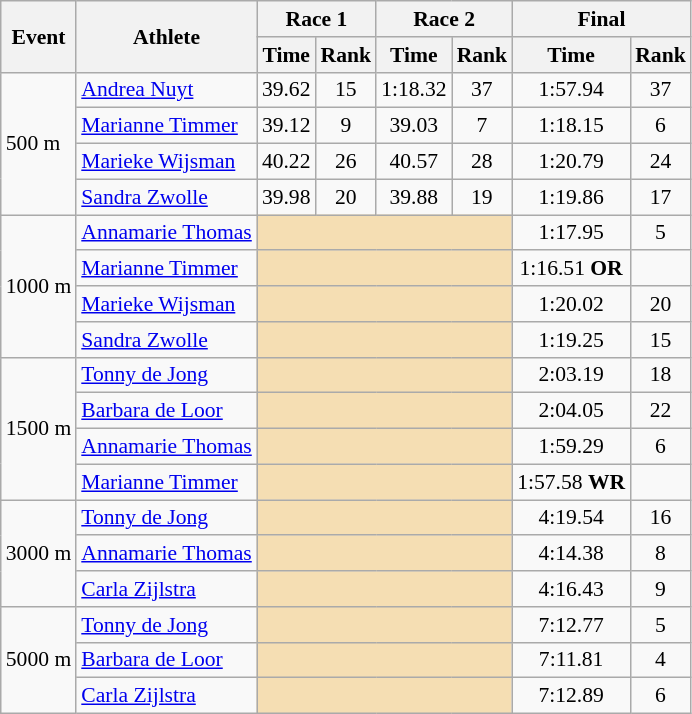<table class="wikitable" border="1" style="font-size:90%">
<tr>
<th rowspan=2>Event</th>
<th rowspan=2>Athlete</th>
<th colspan=2>Race 1</th>
<th colspan=2>Race 2</th>
<th colspan=2>Final</th>
</tr>
<tr>
<th>Time</th>
<th>Rank</th>
<th>Time</th>
<th>Rank</th>
<th>Time</th>
<th>Rank</th>
</tr>
<tr>
<td rowspan=4>500 m</td>
<td><a href='#'>Andrea Nuyt</a></td>
<td align=center>39.62</td>
<td align=center>15</td>
<td align=center>1:18.32</td>
<td align=center>37</td>
<td align=center>1:57.94</td>
<td align=center>37</td>
</tr>
<tr>
<td><a href='#'>Marianne Timmer</a></td>
<td align=center>39.12</td>
<td align=center>9</td>
<td align=center>39.03</td>
<td align=center>7</td>
<td align=center>1:18.15</td>
<td align=center>6</td>
</tr>
<tr>
<td><a href='#'>Marieke Wijsman</a></td>
<td align=center>40.22</td>
<td align=center>26</td>
<td align=center>40.57</td>
<td align=center>28</td>
<td align=center>1:20.79</td>
<td align=center>24</td>
</tr>
<tr>
<td><a href='#'>Sandra Zwolle</a></td>
<td align=center>39.98</td>
<td align=center>20</td>
<td align=center>39.88</td>
<td align=center>19</td>
<td align=center>1:19.86</td>
<td align=center>17</td>
</tr>
<tr>
<td rowspan=4>1000 m</td>
<td><a href='#'>Annamarie Thomas</a></td>
<td colspan=4 bgcolor=wheat></td>
<td align=center>1:17.95</td>
<td align=center>5</td>
</tr>
<tr>
<td><a href='#'>Marianne Timmer</a></td>
<td colspan=4 bgcolor=wheat></td>
<td align=center>1:16.51 <strong>OR</strong></td>
<td align=center></td>
</tr>
<tr>
<td><a href='#'>Marieke Wijsman</a></td>
<td colspan=4 bgcolor=wheat></td>
<td align=center>1:20.02</td>
<td align=center>20</td>
</tr>
<tr>
<td><a href='#'>Sandra Zwolle</a></td>
<td colspan=4 bgcolor=wheat></td>
<td align=center>1:19.25</td>
<td align=center>15</td>
</tr>
<tr>
<td rowspan=4>1500 m</td>
<td><a href='#'>Tonny de Jong</a></td>
<td colspan=4 bgcolor=wheat></td>
<td align=center>2:03.19</td>
<td align=center>18</td>
</tr>
<tr>
<td><a href='#'>Barbara de Loor</a></td>
<td colspan=4 bgcolor=wheat></td>
<td align=center>2:04.05</td>
<td align=center>22</td>
</tr>
<tr>
<td><a href='#'>Annamarie Thomas</a></td>
<td colspan=4 bgcolor=wheat></td>
<td align=center>1:59.29</td>
<td align=center>6</td>
</tr>
<tr>
<td><a href='#'>Marianne Timmer</a></td>
<td colspan=4 bgcolor=wheat></td>
<td align=center>1:57.58 <strong>WR</strong></td>
<td align=center></td>
</tr>
<tr>
<td rowspan=3>3000 m</td>
<td><a href='#'>Tonny de Jong</a></td>
<td colspan=4 bgcolor=wheat></td>
<td align=center>4:19.54</td>
<td align=center>16</td>
</tr>
<tr>
<td><a href='#'>Annamarie Thomas</a></td>
<td colspan=4 bgcolor=wheat></td>
<td align=center>4:14.38</td>
<td align=center>8</td>
</tr>
<tr>
<td><a href='#'>Carla Zijlstra</a></td>
<td colspan=4 bgcolor=wheat></td>
<td align=center>4:16.43</td>
<td align=center>9</td>
</tr>
<tr>
<td rowspan=3>5000 m</td>
<td><a href='#'>Tonny de Jong</a></td>
<td colspan=4 bgcolor=wheat></td>
<td align=center>7:12.77</td>
<td align=center>5</td>
</tr>
<tr>
<td><a href='#'>Barbara de Loor</a></td>
<td colspan=4 bgcolor=wheat></td>
<td align=center>7:11.81</td>
<td align=center>4</td>
</tr>
<tr>
<td><a href='#'>Carla Zijlstra</a></td>
<td colspan=4 bgcolor=wheat></td>
<td align=center>7:12.89</td>
<td align=center>6</td>
</tr>
</table>
